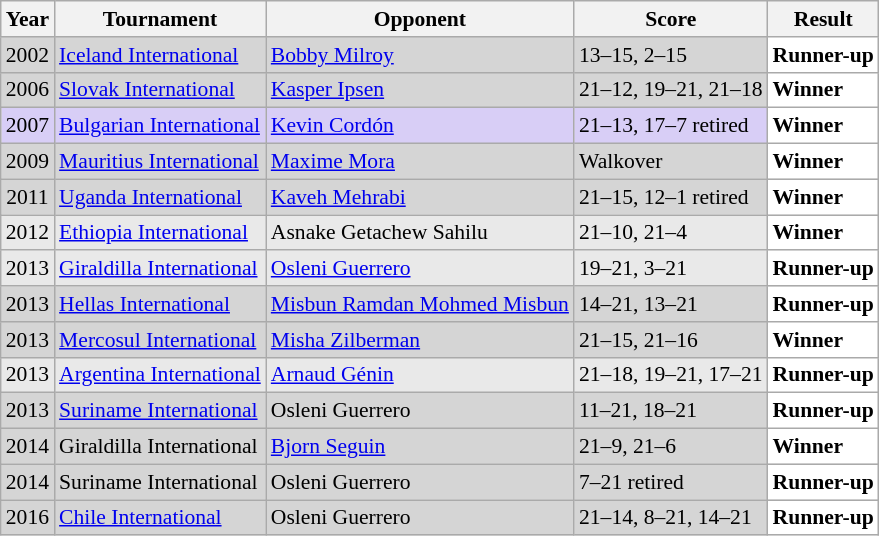<table class="sortable wikitable" style="font-size: 90%;">
<tr>
<th>Year</th>
<th>Tournament</th>
<th>Opponent</th>
<th>Score</th>
<th>Result</th>
</tr>
<tr style="background:#D5D5D5">
<td align="center">2002</td>
<td align="left"><a href='#'>Iceland International</a></td>
<td align="left"> <a href='#'>Bobby Milroy</a></td>
<td align="left">13–15, 2–15</td>
<td style="text-align:left; background:white"> <strong>Runner-up</strong></td>
</tr>
<tr style="background:#D5D5D5">
<td align="center">2006</td>
<td align="left"><a href='#'>Slovak International</a></td>
<td align="left"> <a href='#'>Kasper Ipsen</a></td>
<td align="left">21–12, 19–21, 21–18</td>
<td style="text-align:left; background:white"> <strong>Winner</strong></td>
</tr>
<tr style="background:#D8CEF6">
<td align="center">2007</td>
<td align="left"><a href='#'>Bulgarian International</a></td>
<td align="left"> <a href='#'>Kevin Cordón</a></td>
<td align="left">21–13, 17–7 retired</td>
<td style="text-align:left; background:white"> <strong>Winner</strong></td>
</tr>
<tr style="background:#D5D5D5">
<td align="center">2009</td>
<td align="left"><a href='#'>Mauritius International</a></td>
<td align="left"> <a href='#'>Maxime Mora</a></td>
<td align="left">Walkover</td>
<td style="text-align:left; background:white"> <strong>Winner</strong></td>
</tr>
<tr style="background:#D5D5D5">
<td align="center">2011</td>
<td align="left"><a href='#'>Uganda International</a></td>
<td align="left"> <a href='#'>Kaveh Mehrabi</a></td>
<td align="left">21–15, 12–1 retired</td>
<td style="text-align:left; background:white"> <strong>Winner</strong></td>
</tr>
<tr style="background:#E9E9E9">
<td align="center">2012</td>
<td align="left"><a href='#'>Ethiopia International</a></td>
<td align="left"> Asnake Getachew Sahilu</td>
<td align="left">21–10, 21–4</td>
<td style="text-align:left; background:white"> <strong>Winner</strong></td>
</tr>
<tr style="background:#E9E9E9">
<td align="center">2013</td>
<td align="left"><a href='#'>Giraldilla International</a></td>
<td align="left"> <a href='#'>Osleni Guerrero</a></td>
<td align="left">19–21, 3–21</td>
<td style="text-align:left; background:white"> <strong>Runner-up</strong></td>
</tr>
<tr style="background:#D5D5D5">
<td align="center">2013</td>
<td align="left"><a href='#'>Hellas International</a></td>
<td align="left"> <a href='#'>Misbun Ramdan Mohmed Misbun</a></td>
<td align="left">14–21, 13–21</td>
<td style="text-align:left; background:white"> <strong>Runner-up</strong></td>
</tr>
<tr style="background:#D5D5D5">
<td align="center">2013</td>
<td align="left"><a href='#'>Mercosul International</a></td>
<td align="left"> <a href='#'>Misha Zilberman</a></td>
<td align="left">21–15, 21–16</td>
<td style="text-align:left; background:white"> <strong>Winner</strong></td>
</tr>
<tr style="background:#E9E9E9">
<td align="center">2013</td>
<td align="left"><a href='#'>Argentina International</a></td>
<td align="left"> <a href='#'>Arnaud Génin</a></td>
<td align="left">21–18, 19–21, 17–21</td>
<td style="text-align:left; background:white"> <strong>Runner-up</strong></td>
</tr>
<tr style="background:#D5D5D5">
<td align="center">2013</td>
<td align="left"><a href='#'>Suriname International</a></td>
<td align="left"> Osleni Guerrero</td>
<td align="left">11–21, 18–21</td>
<td style="text-align:left; background:white"> <strong>Runner-up</strong></td>
</tr>
<tr style="background:#D5D5D5">
<td align="center">2014</td>
<td align="left">Giraldilla International</td>
<td align="left"> <a href='#'>Bjorn Seguin</a></td>
<td align="left">21–9, 21–6</td>
<td style="text-align:left; background:white"> <strong>Winner</strong></td>
</tr>
<tr style="background:#D5D5D5">
<td align="center">2014</td>
<td align="left">Suriname International</td>
<td align="left"> Osleni Guerrero</td>
<td align="left">7–21 retired</td>
<td style="text-align:left; background:white"> <strong>Runner-up</strong></td>
</tr>
<tr style="background:#D5D5D5">
<td align="center">2016</td>
<td align="left"><a href='#'>Chile International</a></td>
<td align="left"> Osleni Guerrero</td>
<td align="left">21–14, 8–21, 14–21</td>
<td style="text-align:left; background:white"> <strong>Runner-up</strong></td>
</tr>
</table>
